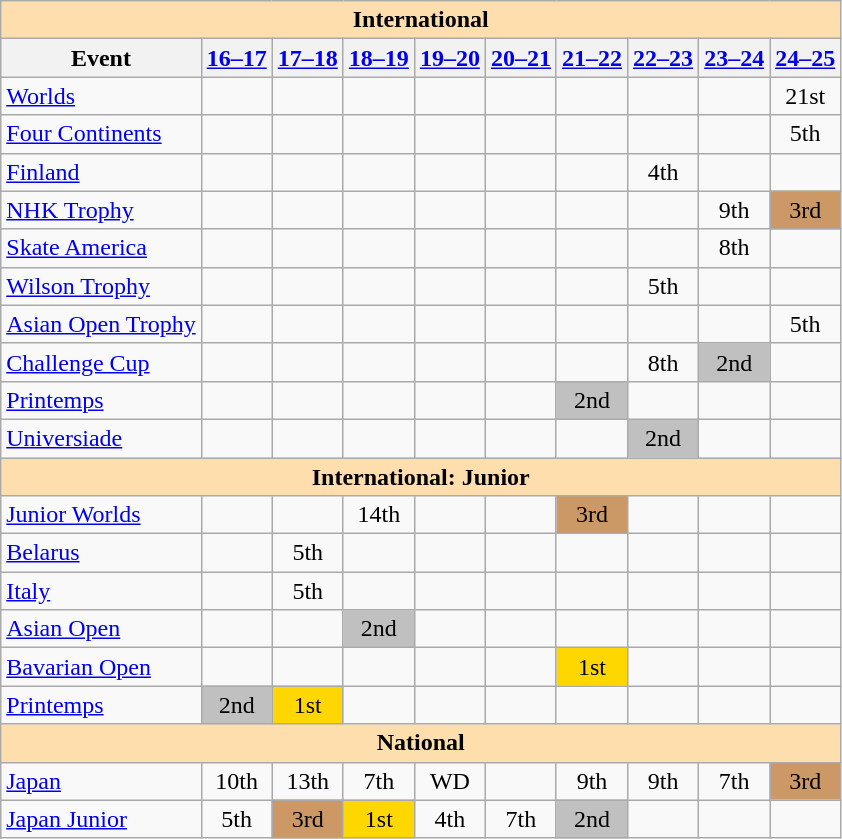<table class="wikitable" style="text-align:center">
<tr>
<th colspan="10" style="background-color: #ffdead; " align="center">International</th>
</tr>
<tr>
<th>Event</th>
<th><a href='#'>16–17</a></th>
<th><a href='#'>17–18</a></th>
<th><a href='#'>18–19</a></th>
<th><a href='#'>19–20</a></th>
<th><a href='#'>20–21</a></th>
<th><a href='#'>21–22</a></th>
<th><a href='#'>22–23</a></th>
<th><a href='#'>23–24</a></th>
<th><a href='#'>24–25</a></th>
</tr>
<tr>
<td align=left><a href='#'>Worlds</a></td>
<td></td>
<td></td>
<td></td>
<td></td>
<td></td>
<td></td>
<td></td>
<td></td>
<td>21st</td>
</tr>
<tr>
<td align=left><a href='#'>Four Continents</a></td>
<td></td>
<td></td>
<td></td>
<td></td>
<td></td>
<td></td>
<td></td>
<td></td>
<td>5th</td>
</tr>
<tr>
<td align=left> <a href='#'>Finland</a></td>
<td></td>
<td></td>
<td></td>
<td></td>
<td></td>
<td></td>
<td>4th</td>
<td></td>
<td></td>
</tr>
<tr>
<td align=left> <a href='#'>NHK Trophy</a></td>
<td></td>
<td></td>
<td></td>
<td></td>
<td></td>
<td></td>
<td></td>
<td>9th</td>
<td bgcolor=cc9966>3rd</td>
</tr>
<tr>
<td align=left> <a href='#'>Skate America</a></td>
<td></td>
<td></td>
<td></td>
<td></td>
<td></td>
<td></td>
<td></td>
<td>8th</td>
<td></td>
</tr>
<tr>
<td align=left> <a href='#'>Wilson Trophy</a></td>
<td></td>
<td></td>
<td></td>
<td></td>
<td></td>
<td></td>
<td>5th</td>
<td></td>
<td></td>
</tr>
<tr>
<td align=left><a href='#'>Asian Open Trophy</a></td>
<td></td>
<td></td>
<td></td>
<td></td>
<td></td>
<td></td>
<td></td>
<td></td>
<td>5th</td>
</tr>
<tr>
<td align=left><a href='#'>Challenge Cup</a></td>
<td></td>
<td></td>
<td></td>
<td></td>
<td></td>
<td></td>
<td>8th</td>
<td bgcolor=silver>2nd</td>
<td></td>
</tr>
<tr>
<td align=left><a href='#'>Printemps</a></td>
<td></td>
<td></td>
<td></td>
<td></td>
<td></td>
<td bgcolor=silver>2nd</td>
<td></td>
<td></td>
<td></td>
</tr>
<tr>
<td align=left><a href='#'>Universiade</a></td>
<td></td>
<td></td>
<td></td>
<td></td>
<td></td>
<td></td>
<td bgcolor=silver>2nd</td>
<td></td>
<td></td>
</tr>
<tr>
<th colspan="10" style="background-color: #ffdead; " align="center">International: Junior</th>
</tr>
<tr>
<td align=left><a href='#'>Junior Worlds</a></td>
<td></td>
<td></td>
<td>14th</td>
<td></td>
<td></td>
<td bgcolor=cc9966>3rd</td>
<td></td>
<td></td>
<td></td>
</tr>
<tr>
<td align=left> <a href='#'>Belarus</a></td>
<td></td>
<td>5th</td>
<td></td>
<td></td>
<td></td>
<td></td>
<td></td>
<td></td>
<td></td>
</tr>
<tr>
<td align=left> <a href='#'>Italy</a></td>
<td></td>
<td>5th</td>
<td></td>
<td></td>
<td></td>
<td></td>
<td></td>
<td></td>
<td></td>
</tr>
<tr>
<td align=left><a href='#'>Asian Open</a></td>
<td></td>
<td></td>
<td bgcolor=silver>2nd</td>
<td></td>
<td></td>
<td></td>
<td></td>
<td></td>
<td></td>
</tr>
<tr>
<td align=left><a href='#'>Bavarian Open</a></td>
<td></td>
<td></td>
<td></td>
<td></td>
<td></td>
<td bgcolor=gold>1st</td>
<td></td>
<td></td>
<td></td>
</tr>
<tr>
<td align=left><a href='#'>Printemps</a></td>
<td bgcolor=silver>2nd</td>
<td bgcolor=gold>1st</td>
<td></td>
<td></td>
<td></td>
<td></td>
<td></td>
<td></td>
<td></td>
</tr>
<tr>
<th colspan="10" style="background-color: #ffdead; " align="center">National</th>
</tr>
<tr>
<td align=left><a href='#'>Japan</a></td>
<td>10th</td>
<td>13th</td>
<td>7th</td>
<td>WD</td>
<td></td>
<td>9th</td>
<td>9th</td>
<td>7th</td>
<td bgcolor=cc9966>3rd</td>
</tr>
<tr>
<td align=left><a href='#'>Japan Junior</a></td>
<td>5th</td>
<td bgcolor=cc9966>3rd</td>
<td bgcolor=gold>1st</td>
<td>4th</td>
<td>7th</td>
<td bgcolor=silver>2nd</td>
<td></td>
<td></td>
<td></td>
</tr>
</table>
